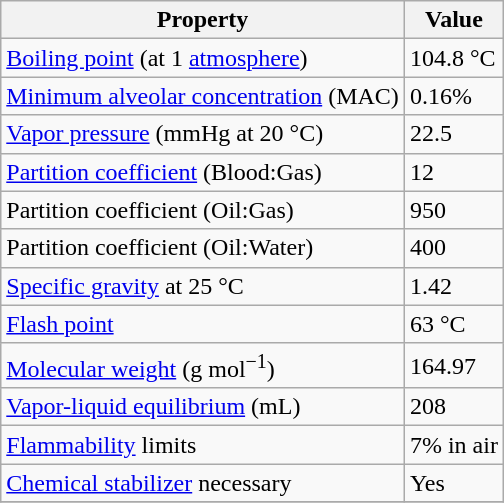<table class="wikitable">
<tr>
<th>Property</th>
<th>Value</th>
</tr>
<tr>
<td><a href='#'>Boiling point</a> (at 1 <a href='#'>atmosphere</a>)</td>
<td>104.8 °C</td>
</tr>
<tr>
<td><a href='#'>Minimum alveolar concentration</a> (MAC)</td>
<td>0.16%</td>
</tr>
<tr>
<td><a href='#'>Vapor pressure</a> (mmHg at 20 °C)</td>
<td>22.5</td>
</tr>
<tr>
<td><a href='#'>Partition coefficient</a> (Blood:Gas)</td>
<td>12</td>
</tr>
<tr>
<td>Partition coefficient (Oil:Gas)</td>
<td>950</td>
</tr>
<tr>
<td>Partition coefficient (Oil:Water)</td>
<td>400</td>
</tr>
<tr>
<td><a href='#'>Specific gravity</a> at 25 °C</td>
<td>1.42</td>
</tr>
<tr>
<td><a href='#'>Flash point</a></td>
<td>63 °C</td>
</tr>
<tr>
<td><a href='#'>Molecular weight</a> (g mol<sup>−1</sup>)</td>
<td>164.97</td>
</tr>
<tr>
<td><a href='#'>Vapor-liquid equilibrium</a> (mL)</td>
<td>208</td>
</tr>
<tr>
<td><a href='#'>Flammability</a> limits</td>
<td>7% in air</td>
</tr>
<tr>
<td><a href='#'>Chemical stabilizer</a> necessary</td>
<td>Yes</td>
</tr>
<tr>
</tr>
</table>
